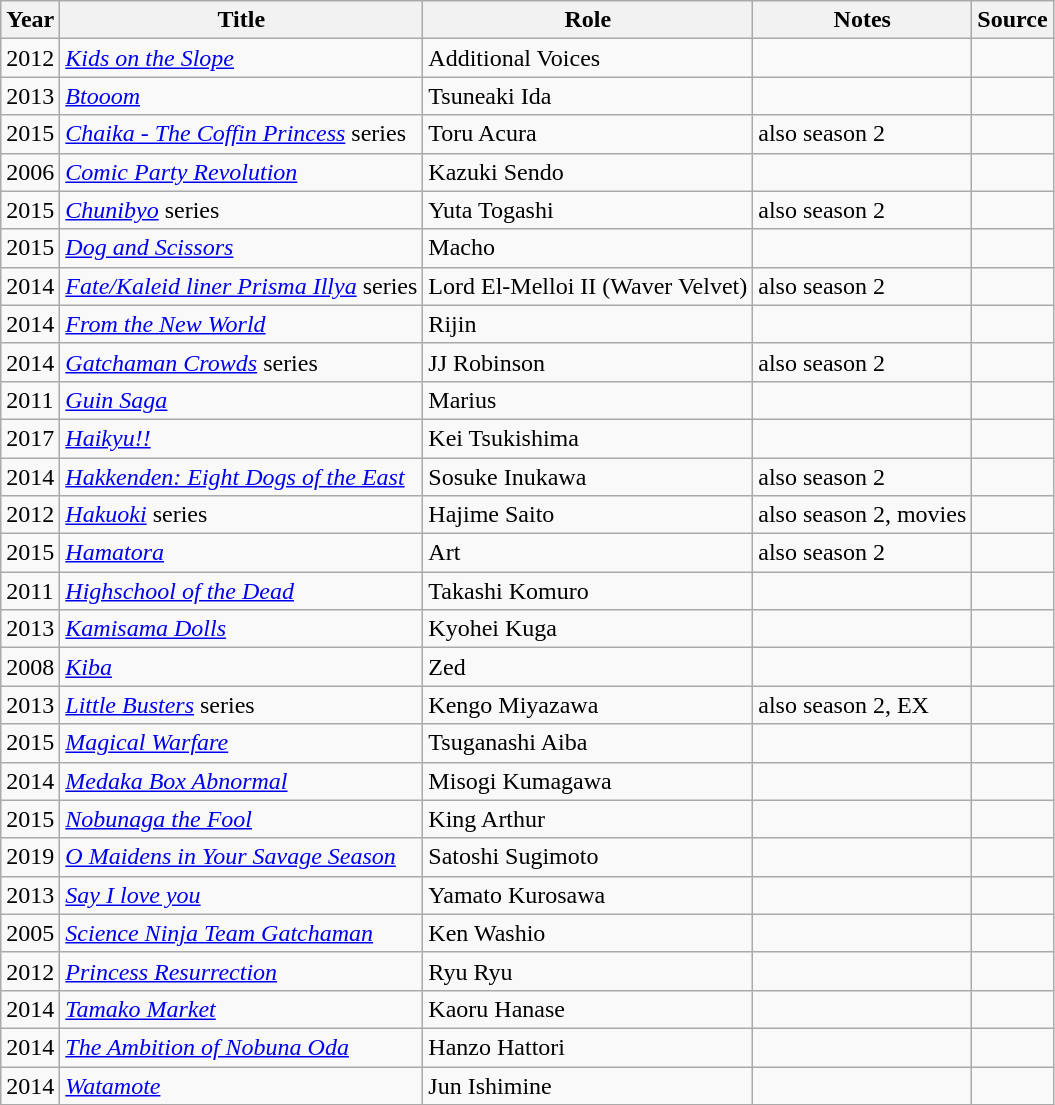<table class="wikitable sortable plainrowheaders">
<tr>
<th>Year</th>
<th>Title</th>
<th>Role</th>
<th class="unsortable">Notes</th>
<th class="unsortable">Source</th>
</tr>
<tr>
<td>2012</td>
<td><em><a href='#'>Kids on the Slope</a></em></td>
<td>Additional Voices</td>
<td></td>
<td></td>
</tr>
<tr>
<td>2013</td>
<td><em><a href='#'>Btooom</a></em></td>
<td>Tsuneaki Ida</td>
<td></td>
<td></td>
</tr>
<tr>
<td>2015</td>
<td><em><a href='#'>Chaika - The Coffin Princess</a></em> series</td>
<td>Toru Acura</td>
<td>also season 2</td>
<td></td>
</tr>
<tr>
<td>2006</td>
<td><em><a href='#'>Comic Party Revolution</a></em></td>
<td>Kazuki Sendo</td>
<td></td>
<td></td>
</tr>
<tr>
<td>2015</td>
<td><em><a href='#'>Chunibyo</a></em> series</td>
<td>Yuta Togashi</td>
<td>also season 2</td>
<td></td>
</tr>
<tr>
<td>2015</td>
<td><a href='#'><em>Dog and Scissors</em></a></td>
<td>Macho</td>
<td></td>
<td></td>
</tr>
<tr>
<td>2014</td>
<td><a href='#'><em>Fate/Kaleid liner Prisma Illya</em></a> series</td>
<td>Lord El-Melloi II (Waver Velvet)</td>
<td>also season 2</td>
<td></td>
</tr>
<tr>
<td>2014</td>
<td><a href='#'><em>From the New World</em></a></td>
<td>Rijin</td>
<td></td>
<td></td>
</tr>
<tr>
<td>2014</td>
<td><em><a href='#'>Gatchaman Crowds</a></em> series</td>
<td>JJ Robinson</td>
<td>also season 2</td>
<td></td>
</tr>
<tr>
<td>2011</td>
<td><em><a href='#'>Guin Saga</a></em></td>
<td>Marius</td>
<td></td>
<td></td>
</tr>
<tr>
<td>2017</td>
<td><em><a href='#'>Haikyu!!</a></em></td>
<td>Kei Tsukishima</td>
<td></td>
<td></td>
</tr>
<tr>
<td>2014</td>
<td><em><a href='#'>Hakkenden: Eight Dogs of the East</a></em></td>
<td>Sosuke Inukawa</td>
<td>also season 2</td>
<td></td>
</tr>
<tr>
<td>2012</td>
<td><a href='#'><em>Hakuoki</em></a> series</td>
<td>Hajime Saito</td>
<td>also season 2, movies</td>
<td></td>
</tr>
<tr>
<td>2015</td>
<td><em><a href='#'>Hamatora</a></em></td>
<td>Art</td>
<td>also season 2</td>
<td></td>
</tr>
<tr>
<td>2011</td>
<td><em><a href='#'>Highschool of the Dead</a></em></td>
<td>Takashi Komuro</td>
<td></td>
<td></td>
</tr>
<tr>
<td>2013</td>
<td><em><a href='#'>Kamisama Dolls</a></em></td>
<td>Kyohei Kuga</td>
<td></td>
<td></td>
</tr>
<tr>
<td>2008</td>
<td><a href='#'><em>Kiba</em></a></td>
<td>Zed</td>
<td></td>
<td></td>
</tr>
<tr>
<td>2013</td>
<td><a href='#'><em>Little Busters</em></a> series</td>
<td>Kengo Miyazawa</td>
<td>also season 2, EX</td>
<td></td>
</tr>
<tr>
<td>2015</td>
<td><em><a href='#'>Magical Warfare</a></em></td>
<td>Tsuganashi Aiba</td>
<td></td>
<td></td>
</tr>
<tr>
<td>2014</td>
<td><em><a href='#'>Medaka Box Abnormal</a></em></td>
<td>Misogi Kumagawa</td>
<td></td>
<td></td>
</tr>
<tr>
<td>2015</td>
<td><em><a href='#'>Nobunaga the Fool</a></em></td>
<td>King Arthur</td>
<td></td>
<td></td>
</tr>
<tr>
<td>2019</td>
<td><em><a href='#'>O Maidens in Your Savage Season</a></em></td>
<td>Satoshi Sugimoto</td>
<td></td>
<td></td>
</tr>
<tr>
<td>2013</td>
<td><a href='#'><em>Say I love you</em></a></td>
<td>Yamato Kurosawa</td>
<td></td>
<td></td>
</tr>
<tr>
<td>2005</td>
<td><em><a href='#'>Science Ninja Team Gatchaman</a></em></td>
<td>Ken Washio</td>
<td></td>
<td></td>
</tr>
<tr>
<td>2012</td>
<td><em><a href='#'>Princess Resurrection</a></em></td>
<td>Ryu Ryu</td>
<td></td>
<td></td>
</tr>
<tr>
<td>2014</td>
<td><em><a href='#'>Tamako Market</a></em></td>
<td>Kaoru Hanase</td>
<td></td>
<td></td>
</tr>
<tr>
<td>2014</td>
<td><a href='#'><em>The Ambition of Nobuna Oda</em></a></td>
<td>Hanzo Hattori</td>
<td></td>
<td></td>
</tr>
<tr>
<td>2014</td>
<td><a href='#'><em>Watamote</em></a></td>
<td>Jun Ishimine</td>
<td></td>
<td></td>
</tr>
</table>
